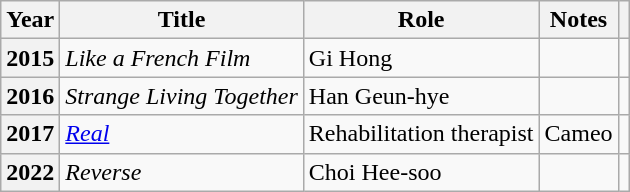<table class="wikitable plainrowheaders sortable">
<tr>
<th scope="col">Year</th>
<th scope="col">Title</th>
<th scope="col">Role</th>
<th scope="col">Notes</th>
<th scope="col" class="unsortable"></th>
</tr>
<tr>
<th scope="row">2015</th>
<td><em>Like a French Film</em></td>
<td>Gi Hong</td>
<td></td>
<td style="text-align:center"></td>
</tr>
<tr>
<th scope="row">2016</th>
<td><em>Strange Living Together</em></td>
<td>Han Geun-hye</td>
<td></td>
<td style="text-align:center"></td>
</tr>
<tr>
<th scope="row">2017</th>
<td><em><a href='#'>Real</a></em></td>
<td>Rehabilitation therapist</td>
<td>Cameo</td>
<td style="text-align:center"></td>
</tr>
<tr>
<th scope="row">2022</th>
<td><em>Reverse</em></td>
<td>Choi Hee-soo</td>
<td></td>
<td style="text-align:center"></td>
</tr>
</table>
